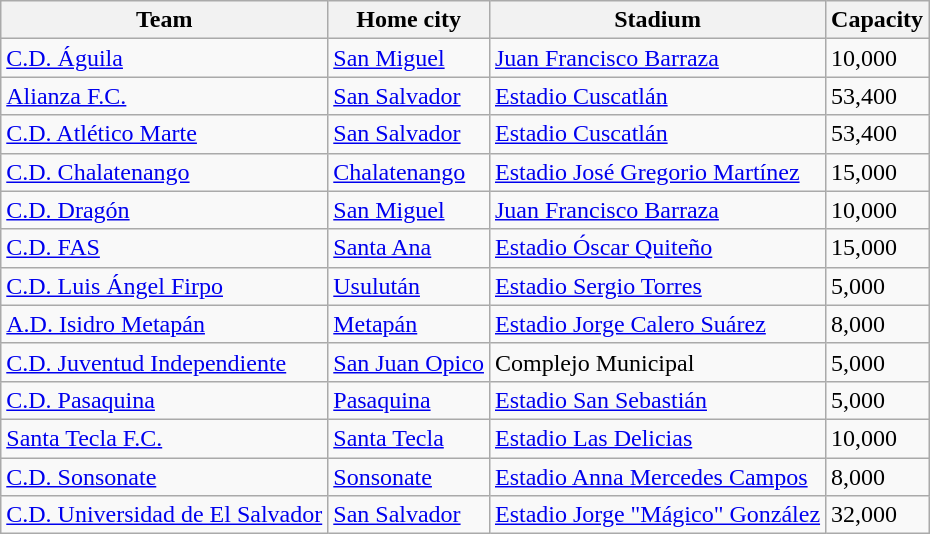<table class="wikitable sortable">
<tr>
<th>Team</th>
<th>Home city</th>
<th>Stadium</th>
<th>Capacity</th>
</tr>
<tr>
<td><a href='#'>C.D. Águila</a></td>
<td><a href='#'>San Miguel</a></td>
<td><a href='#'>Juan Francisco Barraza</a></td>
<td>10,000</td>
</tr>
<tr>
<td><a href='#'>Alianza F.C.</a></td>
<td><a href='#'>San Salvador</a></td>
<td><a href='#'>Estadio Cuscatlán</a></td>
<td>53,400</td>
</tr>
<tr>
<td><a href='#'>C.D. Atlético Marte</a></td>
<td><a href='#'>San Salvador</a></td>
<td><a href='#'>Estadio Cuscatlán</a></td>
<td>53,400</td>
</tr>
<tr>
<td><a href='#'>C.D. Chalatenango</a></td>
<td><a href='#'>Chalatenango</a></td>
<td><a href='#'>Estadio José Gregorio Martínez</a></td>
<td>15,000</td>
</tr>
<tr>
<td><a href='#'>C.D. Dragón</a></td>
<td><a href='#'>San Miguel</a></td>
<td><a href='#'>Juan Francisco Barraza</a></td>
<td>10,000</td>
</tr>
<tr>
<td><a href='#'>C.D. FAS</a></td>
<td><a href='#'>Santa Ana</a></td>
<td><a href='#'>Estadio Óscar Quiteño</a></td>
<td>15,000</td>
</tr>
<tr>
<td><a href='#'>C.D. Luis Ángel Firpo</a></td>
<td><a href='#'>Usulután</a></td>
<td><a href='#'>Estadio Sergio Torres</a></td>
<td>5,000</td>
</tr>
<tr>
<td><a href='#'>A.D. Isidro Metapán</a></td>
<td><a href='#'>Metapán</a></td>
<td><a href='#'>Estadio Jorge Calero Suárez</a></td>
<td>8,000</td>
</tr>
<tr>
<td><a href='#'>C.D. Juventud Independiente</a></td>
<td><a href='#'>San Juan Opico</a></td>
<td>Complejo Municipal</td>
<td>5,000</td>
</tr>
<tr>
<td><a href='#'>C.D. Pasaquina</a></td>
<td><a href='#'>Pasaquina</a></td>
<td><a href='#'>Estadio San Sebastián</a></td>
<td>5,000</td>
</tr>
<tr>
<td><a href='#'>Santa Tecla F.C.</a></td>
<td><a href='#'>Santa Tecla</a></td>
<td><a href='#'>Estadio Las Delicias</a></td>
<td>10,000</td>
</tr>
<tr>
<td><a href='#'>C.D. Sonsonate</a></td>
<td><a href='#'>Sonsonate</a></td>
<td><a href='#'>Estadio Anna Mercedes Campos</a></td>
<td>8,000</td>
</tr>
<tr>
<td><a href='#'>C.D. Universidad de El Salvador</a></td>
<td><a href='#'>San Salvador</a></td>
<td><a href='#'>Estadio Jorge "Mágico" González</a></td>
<td>32,000</td>
</tr>
</table>
